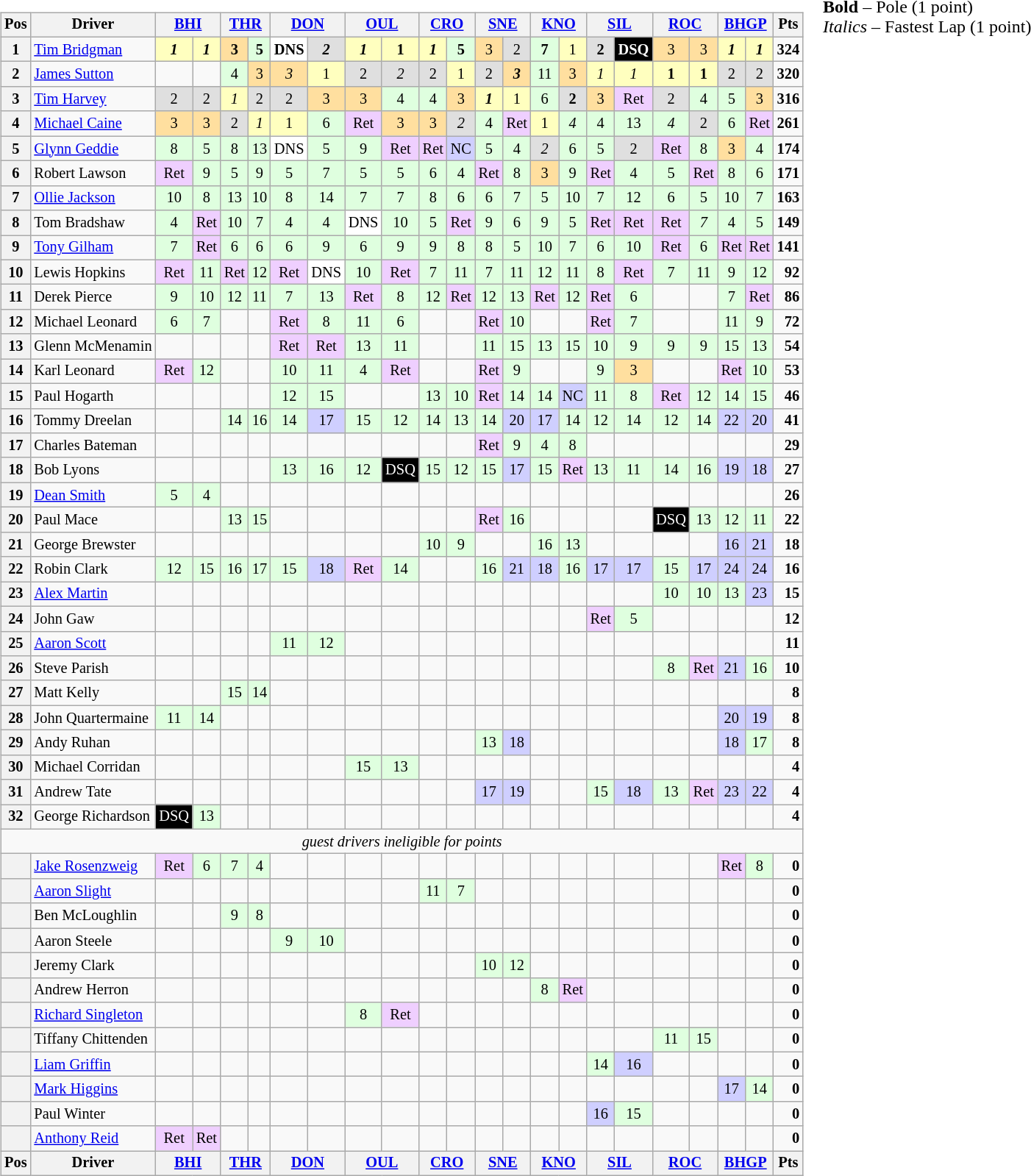<table>
<tr>
<td><br><table class="wikitable" style="font-size: 85%; text-align: center;">
<tr>
<th>Pos</th>
<th>Driver</th>
<th colspan=2><a href='#'>BHI</a></th>
<th colspan=2><a href='#'>THR</a></th>
<th colspan=2><a href='#'>DON</a></th>
<th colspan=2><a href='#'>OUL</a></th>
<th colspan=2><a href='#'>CRO</a></th>
<th colspan=2><a href='#'>SNE</a></th>
<th colspan=2><a href='#'>KNO</a></th>
<th colspan=2><a href='#'>SIL</a></th>
<th colspan=2><a href='#'>ROC</a></th>
<th colspan=2><a href='#'>BHGP</a></th>
<th>Pts</th>
</tr>
<tr>
<th>1</th>
<td align=left> <a href='#'>Tim Bridgman</a></td>
<td style="background:#FFFFBF;"><strong><em>1</em></strong></td>
<td style="background:#FFFFBF;"><strong><em>1</em></strong></td>
<td style="background:#FFDF9F;"><strong>3</strong></td>
<td style="background:#DFFFDF;"><strong>5</strong></td>
<td style="background:#FFFFFF;"><strong>DNS</strong></td>
<td style="background:#DFDFDF;"><strong><em>2</em></strong></td>
<td style="background:#FFFFBF;"><strong><em>1</em></strong></td>
<td style="background:#FFFFBF;"><strong>1</strong></td>
<td style="background:#FFFFBF;"><strong><em>1</em></strong></td>
<td style="background:#DFFFDF;"><strong>5</strong></td>
<td style="background:#FFDF9F;">3</td>
<td style="background:#DFDFDF;">2</td>
<td style="background:#DFFFDF;"><strong>7</strong></td>
<td style="background:#FFFFBF;">1</td>
<td style="background:#DFDFDF;"><strong>2</strong></td>
<td style="background:#000000; color:white"><strong>DSQ</strong></td>
<td style="background:#FFDF9F;">3</td>
<td style="background:#FFDF9F;">3</td>
<td style="background:#FFFFBF;"><strong><em>1</em></strong></td>
<td style="background:#FFFFBF;"><strong><em>1</em></strong></td>
<td align="right"><strong>324</strong></td>
</tr>
<tr>
<th>2</th>
<td align=left> <a href='#'>James Sutton</a></td>
<td></td>
<td></td>
<td style="background:#DFFFDF;">4</td>
<td style="background:#FFDF9F;">3</td>
<td style="background:#FFDF9F;"><em>3</em></td>
<td style="background:#FFFFBF;">1</td>
<td style="background:#DFDFDF;">2</td>
<td style="background:#DFDFDF;"><em>2</em></td>
<td style="background:#DFDFDF;">2</td>
<td style="background:#FFFFBF;">1</td>
<td style="background:#DFDFDF;">2</td>
<td style="background:#FFDF9F;"><strong><em>3</em></strong></td>
<td style="background:#DFFFDF;">11</td>
<td style="background:#FFDF9F;">3</td>
<td style="background:#FFFFBF;"><em>1</em></td>
<td style="background:#FFFFBF;"><em>1</em></td>
<td style="background:#FFFFBF;"><strong>1</strong></td>
<td style="background:#FFFFBF;"><strong>1</strong></td>
<td style="background:#DFDFDF;">2</td>
<td style="background:#DFDFDF;">2</td>
<td align="right"><strong>320</strong></td>
</tr>
<tr>
<th>3</th>
<td align=left> <a href='#'>Tim Harvey</a></td>
<td style="background:#DFDFDF;">2</td>
<td style="background:#DFDFDF;">2</td>
<td style="background:#FFFFBF;"><em>1</em></td>
<td style="background:#DFDFDF;">2</td>
<td style="background:#DFDFDF;">2</td>
<td style="background:#FFDF9F;">3</td>
<td style="background:#FFDF9F;">3</td>
<td style="background:#DFFFDF;">4</td>
<td style="background:#DFFFDF;">4</td>
<td style="background:#FFDF9F;">3</td>
<td style="background:#FFFFBF;"><strong><em>1</em></strong></td>
<td style="background:#FFFFBF;">1</td>
<td style="background:#DFFFDF;">6</td>
<td style="background:#DFDFDF;"><strong>2</strong></td>
<td style="background:#FFDF9F;">3</td>
<td style="background:#EFCFFF;">Ret</td>
<td style="background:#DFDFDF;">2</td>
<td style="background:#DFFFDF;">4</td>
<td style="background:#DFFFDF;">5</td>
<td style="background:#FFDF9F;">3</td>
<td align="right"><strong>316</strong></td>
</tr>
<tr>
<th>4</th>
<td align=left> <a href='#'>Michael Caine</a></td>
<td style="background:#FFDF9F;">3</td>
<td style="background:#FFDF9F;">3</td>
<td style="background:#DFDFDF;">2</td>
<td style="background:#FFFFBF;"><em>1</em></td>
<td style="background:#FFFFBF;">1</td>
<td style="background:#DFFFDF;">6</td>
<td style="background:#EFCFFF;">Ret</td>
<td style="background:#FFDF9F;">3</td>
<td style="background:#FFDF9F;">3</td>
<td style="background:#DFDFDF;"><em>2</em></td>
<td style="background:#DFFFDF;">4</td>
<td style="background:#EFCFFF;">Ret</td>
<td style="background:#FFFFBF;">1</td>
<td style="background:#DFFFDF;"><em>4</em></td>
<td style="background:#DFFFDF;">4</td>
<td style="background:#DFFFDF;">13</td>
<td style="background:#DFFFDF;"><em>4</em></td>
<td style="background:#DFDFDF;">2</td>
<td style="background:#DFFFDF;">6</td>
<td style="background:#EFCFFF;">Ret</td>
<td align="right"><strong>261</strong></td>
</tr>
<tr>
<th>5</th>
<td align=left> <a href='#'>Glynn Geddie</a></td>
<td style="background:#DFFFDF;">8</td>
<td style="background:#DFFFDF;">5</td>
<td style="background:#DFFFDF;">8</td>
<td style="background:#DFFFDF;">13</td>
<td style="background:#FFFFFF;">DNS</td>
<td style="background:#DFFFDF;">5</td>
<td style="background:#DFFFDF;">9</td>
<td style="background:#EFCFFF;">Ret</td>
<td style="background:#EFCFFF;">Ret</td>
<td style="background:#CFCFFF;">NC</td>
<td style="background:#DFFFDF;">5</td>
<td style="background:#DFFFDF;">4</td>
<td style="background:#DFDFDF;"><em>2</em></td>
<td style="background:#DFFFDF;">6</td>
<td style="background:#DFFFDF;">5</td>
<td style="background:#DFDFDF;">2</td>
<td style="background:#EFCFFF;">Ret</td>
<td style="background:#DFFFDF;">8</td>
<td style="background:#FFDF9F;">3</td>
<td style="background:#DFFFDF;">4</td>
<td align="right"><strong>174</strong></td>
</tr>
<tr>
<th>6</th>
<td align=left> Robert Lawson</td>
<td style="background:#EFCFFF;">Ret</td>
<td style="background:#DFFFDF;">9</td>
<td style="background:#DFFFDF;">5</td>
<td style="background:#DFFFDF;">9</td>
<td style="background:#DFFFDF;">5</td>
<td style="background:#DFFFDF;">7</td>
<td style="background:#DFFFDF;">5</td>
<td style="background:#DFFFDF;">5</td>
<td style="background:#DFFFDF;">6</td>
<td style="background:#DFFFDF;">4</td>
<td style="background:#EFCFFF;">Ret</td>
<td style="background:#DFFFDF;">8</td>
<td style="background:#FFDF9F;">3</td>
<td style="background:#DFFFDF;">9</td>
<td style="background:#EFCFFF;">Ret</td>
<td style="background:#DFFFDF;">4</td>
<td style="background:#DFFFDF;">5</td>
<td style="background:#EFCFFF;">Ret</td>
<td style="background:#DFFFDF;">8</td>
<td style="background:#DFFFDF;">6</td>
<td align="right"><strong>171</strong></td>
</tr>
<tr>
<th>7</th>
<td align=left> <a href='#'>Ollie Jackson</a></td>
<td style="background:#DFFFDF;">10</td>
<td style="background:#DFFFDF;">8</td>
<td style="background:#DFFFDF;">13</td>
<td style="background:#DFFFDF;">10</td>
<td style="background:#DFFFDF;">8</td>
<td style="background:#DFFFDF;">14</td>
<td style="background:#DFFFDF;">7</td>
<td style="background:#DFFFDF;">7</td>
<td style="background:#DFFFDF;">8</td>
<td style="background:#DFFFDF;">6</td>
<td style="background:#DFFFDF;">6</td>
<td style="background:#DFFFDF;">7</td>
<td style="background:#DFFFDF;">5</td>
<td style="background:#DFFFDF;">10</td>
<td style="background:#DFFFDF;">7</td>
<td style="background:#DFFFDF;">12</td>
<td style="background:#DFFFDF;">6</td>
<td style="background:#DFFFDF;">5</td>
<td style="background:#DFFFDF;">10</td>
<td style="background:#DFFFDF;">7</td>
<td align="right"><strong>163</strong></td>
</tr>
<tr>
<th>8</th>
<td align=left> Tom Bradshaw</td>
<td style="background:#DFFFDF;">4</td>
<td style="background:#EFCFFF;">Ret</td>
<td style="background:#DFFFDF;">10</td>
<td style="background:#DFFFDF;">7</td>
<td style="background:#DFFFDF;">4</td>
<td style="background:#DFFFDF;">4</td>
<td style="background:#FFFFFF;">DNS</td>
<td style="background:#DFFFDF;">10</td>
<td style="background:#DFFFDF;">5</td>
<td style="background:#EFCFFF;">Ret</td>
<td style="background:#DFFFDF;">9</td>
<td style="background:#DFFFDF;">6</td>
<td style="background:#DFFFDF;">9</td>
<td style="background:#DFFFDF;">5</td>
<td style="background:#EFCFFF;">Ret</td>
<td style="background:#EFCFFF;">Ret</td>
<td style="background:#EFCFFF;">Ret</td>
<td style="background:#DFFFDF;"><em>7</em></td>
<td style="background:#DFFFDF;">4</td>
<td style="background:#DFFFDF;">5</td>
<td align="right"><strong>149</strong></td>
</tr>
<tr>
<th>9</th>
<td align=left> <a href='#'>Tony Gilham</a></td>
<td style="background:#DFFFDF;">7</td>
<td style="background:#EFCFFF;">Ret</td>
<td style="background:#DFFFDF;">6</td>
<td style="background:#DFFFDF;">6</td>
<td style="background:#DFFFDF;">6</td>
<td style="background:#DFFFDF;">9</td>
<td style="background:#DFFFDF;">6</td>
<td style="background:#DFFFDF;">9</td>
<td style="background:#DFFFDF;">9</td>
<td style="background:#DFFFDF;">8</td>
<td style="background:#DFFFDF;">8</td>
<td style="background:#DFFFDF;">5</td>
<td style="background:#DFFFDF;">10</td>
<td style="background:#DFFFDF;">7</td>
<td style="background:#DFFFDF;">6</td>
<td style="background:#DFFFDF;">10</td>
<td style="background:#EFCFFF;">Ret</td>
<td style="background:#DFFFDF;">6</td>
<td style="background:#EFCFFF;">Ret</td>
<td style="background:#EFCFFF;">Ret</td>
<td align="right"><strong>141</strong></td>
</tr>
<tr>
<th>10</th>
<td align=left> Lewis Hopkins</td>
<td style="background:#EFCFFF;">Ret</td>
<td style="background:#DFFFDF;">11</td>
<td style="background:#EFCFFF;">Ret</td>
<td style="background:#DFFFDF;">12</td>
<td style="background:#EFCFFF;">Ret</td>
<td style="background:#FFFFFF;">DNS</td>
<td style="background:#DFFFDF;">10</td>
<td style="background:#EFCFFF;">Ret</td>
<td style="background:#DFFFDF;">7</td>
<td style="background:#DFFFDF;">11</td>
<td style="background:#DFFFDF;">7</td>
<td style="background:#DFFFDF;">11</td>
<td style="background:#DFFFDF;">12</td>
<td style="background:#DFFFDF;">11</td>
<td style="background:#DFFFDF;">8</td>
<td style="background:#EFCFFF;">Ret</td>
<td style="background:#DFFFDF;">7</td>
<td style="background:#DFFFDF;">11</td>
<td style="background:#DFFFDF;">9</td>
<td style="background:#DFFFDF;">12</td>
<td align="right"><strong>92</strong></td>
</tr>
<tr>
<th>11</th>
<td align=left> Derek Pierce</td>
<td style="background:#DFFFDF;">9</td>
<td style="background:#DFFFDF;">10</td>
<td style="background:#DFFFDF;">12</td>
<td style="background:#DFFFDF;">11</td>
<td style="background:#DFFFDF;">7</td>
<td style="background:#DFFFDF;">13</td>
<td style="background:#EFCFFF;">Ret</td>
<td style="background:#DFFFDF;">8</td>
<td style="background:#DFFFDF;">12</td>
<td style="background:#EFCFFF;">Ret</td>
<td style="background:#DFFFDF;">12</td>
<td style="background:#DFFFDF;">13</td>
<td style="background:#EFCFFF;">Ret</td>
<td style="background:#DFFFDF;">12</td>
<td style="background:#EFCFFF;">Ret</td>
<td style="background:#DFFFDF;">6</td>
<td></td>
<td></td>
<td style="background:#DFFFDF;">7</td>
<td style="background:#EFCFFF;">Ret</td>
<td align="right"><strong>86</strong></td>
</tr>
<tr>
<th>12</th>
<td align=left> Michael Leonard</td>
<td style="background:#DFFFDF;">6</td>
<td style="background:#DFFFDF;">7</td>
<td></td>
<td></td>
<td style="background:#EFCFFF;">Ret</td>
<td style="background:#DFFFDF;">8</td>
<td style="background:#DFFFDF;">11</td>
<td style="background:#DFFFDF;">6</td>
<td></td>
<td></td>
<td style="background:#EFCFFF;">Ret</td>
<td style="background:#DFFFDF;">10</td>
<td></td>
<td></td>
<td style="background:#EFCFFF;">Ret</td>
<td style="background:#DFFFDF;">7</td>
<td></td>
<td></td>
<td style="background:#DFFFDF;">11</td>
<td style="background:#DFFFDF;">9</td>
<td align="right"><strong>72</strong></td>
</tr>
<tr>
<th>13</th>
<td align=left> Glenn McMenamin</td>
<td></td>
<td></td>
<td></td>
<td></td>
<td style="background:#EFCFFF;">Ret</td>
<td style="background:#EFCFFF;">Ret</td>
<td style="background:#DFFFDF;">13</td>
<td style="background:#DFFFDF;">11</td>
<td></td>
<td></td>
<td style="background:#DFFFDF;">11</td>
<td style="background:#DFFFDF;">15</td>
<td style="background:#DFFFDF;">13</td>
<td style="background:#DFFFDF;">15</td>
<td style="background:#DFFFDF;">10</td>
<td style="background:#DFFFDF;">9</td>
<td style="background:#DFFFDF;">9</td>
<td style="background:#DFFFDF;">9</td>
<td style="background:#DFFFDF;">15</td>
<td style="background:#DFFFDF;">13</td>
<td align="right"><strong>54</strong></td>
</tr>
<tr>
<th>14</th>
<td align=left> Karl Leonard</td>
<td style="background:#EFCFFF;">Ret</td>
<td style="background:#DFFFDF;">12</td>
<td></td>
<td></td>
<td style="background:#DFFFDF;">10</td>
<td style="background:#DFFFDF;">11</td>
<td style="background:#DFFFDF;">4</td>
<td style="background:#EFCFFF;">Ret</td>
<td></td>
<td></td>
<td style="background:#EFCFFF;">Ret</td>
<td style="background:#DFFFDF;">9</td>
<td></td>
<td></td>
<td style="background:#DFFFDF;">9</td>
<td style="background:#FFDF9F;">3</td>
<td></td>
<td></td>
<td style="background:#EFCFFF;">Ret</td>
<td style="background:#DFFFDF;">10</td>
<td align="right"><strong>53</strong></td>
</tr>
<tr>
<th>15</th>
<td align=left> Paul Hogarth</td>
<td></td>
<td></td>
<td></td>
<td></td>
<td style="background:#DFFFDF;">12</td>
<td style="background:#DFFFDF;">15</td>
<td></td>
<td></td>
<td style="background:#DFFFDF;">13</td>
<td style="background:#DFFFDF;">10</td>
<td style="background:#EFCFFF;">Ret</td>
<td style="background:#DFFFDF;">14</td>
<td style="background:#DFFFDF;">14</td>
<td style="background:#CFCFFF;">NC</td>
<td style="background:#DFFFDF;">11</td>
<td style="background:#DFFFDF;">8</td>
<td style="background:#EFCFFF;">Ret</td>
<td style="background:#DFFFDF;">12</td>
<td style="background:#DFFFDF;">14</td>
<td style="background:#DFFFDF;">15</td>
<td align="right"><strong>46</strong></td>
</tr>
<tr>
<th>16</th>
<td align=left> Tommy Dreelan</td>
<td></td>
<td></td>
<td style="background:#DFFFDF;">14</td>
<td style="background:#DFFFDF;">16</td>
<td style="background:#DFFFDF;">14</td>
<td style="background:#CFCFFF;">17</td>
<td style="background:#DFFFDF;">15</td>
<td style="background:#DFFFDF;">12</td>
<td style="background:#DFFFDF;">14</td>
<td style="background:#DFFFDF;">13</td>
<td style="background:#DFFFDF;">14</td>
<td style="background:#CFCFFF;">20</td>
<td style="background:#CFCFFF;">17</td>
<td style="background:#DFFFDF;">14</td>
<td style="background:#DFFFDF;">12</td>
<td style="background:#DFFFDF;">14</td>
<td style="background:#DFFFDF;">12</td>
<td style="background:#DFFFDF;">14</td>
<td style="background:#CFCFFF;">22</td>
<td style="background:#CFCFFF;">20</td>
<td align="right"><strong>41</strong></td>
</tr>
<tr>
<th>17</th>
<td align=left> Charles Bateman</td>
<td></td>
<td></td>
<td></td>
<td></td>
<td></td>
<td></td>
<td></td>
<td></td>
<td></td>
<td></td>
<td style="background:#EFCFFF;">Ret</td>
<td style="background:#DFFFDF;">9</td>
<td style="background:#DFFFDF;">4</td>
<td style="background:#DFFFDF;">8</td>
<td></td>
<td></td>
<td></td>
<td></td>
<td></td>
<td></td>
<td align="right"><strong>29</strong></td>
</tr>
<tr>
<th>18</th>
<td align=left> Bob Lyons</td>
<td></td>
<td></td>
<td></td>
<td></td>
<td style="background:#DFFFDF;">13</td>
<td style="background:#DFFFDF;">16</td>
<td style="background:#DFFFDF;">12</td>
<td style="background:#000000; color:white">DSQ</td>
<td style="background:#DFFFDF;">15</td>
<td style="background:#DFFFDF;">12</td>
<td style="background:#DFFFDF;">15</td>
<td style="background:#CFCFFF;">17</td>
<td style="background:#DFFFDF;">15</td>
<td style="background:#EFCFFF;">Ret</td>
<td style="background:#DFFFDF;">13</td>
<td style="background:#DFFFDF;">11</td>
<td style="background:#DFFFDF;">14</td>
<td style="background:#DFFFDF;">16</td>
<td style="background:#CFCFFF;">19</td>
<td style="background:#CFCFFF;">18</td>
<td align="right"><strong>27</strong></td>
</tr>
<tr>
<th>19</th>
<td align=left> <a href='#'>Dean Smith</a></td>
<td style="background:#DFFFDF;">5</td>
<td style="background:#DFFFDF;">4</td>
<td></td>
<td></td>
<td></td>
<td></td>
<td></td>
<td></td>
<td></td>
<td></td>
<td></td>
<td></td>
<td></td>
<td></td>
<td></td>
<td></td>
<td></td>
<td></td>
<td></td>
<td></td>
<td align="right"><strong>26</strong></td>
</tr>
<tr>
<th>20</th>
<td align=left> Paul Mace</td>
<td></td>
<td></td>
<td style="background:#DFFFDF;">13</td>
<td style="background:#DFFFDF;">15</td>
<td></td>
<td></td>
<td></td>
<td></td>
<td></td>
<td></td>
<td style="background:#EFCFFF;">Ret</td>
<td style="background:#DFFFDF;">16</td>
<td></td>
<td></td>
<td></td>
<td></td>
<td style="background:#000000; color:white">DSQ</td>
<td style="background:#DFFFDF;">13</td>
<td style="background:#DFFFDF;">12</td>
<td style="background:#DFFFDF;">11</td>
<td align="right"><strong>22</strong></td>
</tr>
<tr>
<th>21</th>
<td align=left> George Brewster</td>
<td></td>
<td></td>
<td></td>
<td></td>
<td></td>
<td></td>
<td></td>
<td></td>
<td style="background:#DFFFDF;">10</td>
<td style="background:#DFFFDF;">9</td>
<td></td>
<td></td>
<td style="background:#DFFFDF;">16</td>
<td style="background:#DFFFDF;">13</td>
<td></td>
<td></td>
<td></td>
<td></td>
<td style="background:#CFCFFF;">16</td>
<td style="background:#CFCFFF;">21</td>
<td align="right"><strong>18</strong></td>
</tr>
<tr>
<th>22</th>
<td align=left> Robin Clark</td>
<td style="background:#DFFFDF;">12</td>
<td style="background:#DFFFDF;">15</td>
<td style="background:#DFFFDF;">16</td>
<td style="background:#DFFFDF;">17</td>
<td style="background:#DFFFDF;">15</td>
<td style="background:#CFCFFF;">18</td>
<td style="background:#EFCFFF;">Ret</td>
<td style="background:#DFFFDF;">14</td>
<td></td>
<td></td>
<td style="background:#DFFFDF;">16</td>
<td style="background:#CFCFFF;">21</td>
<td style="background:#CFCFFF;">18</td>
<td style="background:#DFFFDF;">16</td>
<td style="background:#CFCFFF;">17</td>
<td style="background:#CFCFFF;">17</td>
<td style="background:#DFFFDF;">15</td>
<td style="background:#CFCFFF;">17</td>
<td style="background:#CFCFFF;">24</td>
<td style="background:#CFCFFF;">24</td>
<td align="right"><strong>16</strong></td>
</tr>
<tr>
<th>23</th>
<td align=left> <a href='#'>Alex Martin</a></td>
<td></td>
<td></td>
<td></td>
<td></td>
<td></td>
<td></td>
<td></td>
<td></td>
<td></td>
<td></td>
<td></td>
<td></td>
<td></td>
<td></td>
<td></td>
<td></td>
<td style="background:#DFFFDF;">10</td>
<td style="background:#DFFFDF;">10</td>
<td style="background:#DFFFDF;">13</td>
<td style="background:#CFCFFF;">23</td>
<td align="right"><strong>15</strong></td>
</tr>
<tr>
<th>24</th>
<td align=left> John Gaw</td>
<td></td>
<td></td>
<td></td>
<td></td>
<td></td>
<td></td>
<td></td>
<td></td>
<td></td>
<td></td>
<td></td>
<td></td>
<td></td>
<td></td>
<td style="background:#EFCFFF;">Ret</td>
<td style="background:#DFFFDF;">5</td>
<td></td>
<td></td>
<td></td>
<td></td>
<td align="right"><strong>12</strong></td>
</tr>
<tr>
<th>25</th>
<td align=left> <a href='#'>Aaron Scott</a></td>
<td></td>
<td></td>
<td></td>
<td></td>
<td style="background:#DFFFDF;">11</td>
<td style="background:#DFFFDF;">12</td>
<td></td>
<td></td>
<td></td>
<td></td>
<td></td>
<td></td>
<td></td>
<td></td>
<td></td>
<td></td>
<td></td>
<td></td>
<td></td>
<td></td>
<td align="right"><strong>11</strong></td>
</tr>
<tr>
<th>26</th>
<td align=left> Steve Parish</td>
<td></td>
<td></td>
<td></td>
<td></td>
<td></td>
<td></td>
<td></td>
<td></td>
<td></td>
<td></td>
<td></td>
<td></td>
<td></td>
<td></td>
<td></td>
<td></td>
<td style="background:#DFFFDF;">8</td>
<td style="background:#EFCFFF;">Ret</td>
<td style="background:#CFCFFF;">21</td>
<td style="background:#DFFFDF;">16</td>
<td align="right"><strong>10</strong></td>
</tr>
<tr>
<th>27</th>
<td align=left> Matt Kelly</td>
<td></td>
<td></td>
<td style="background:#DFFFDF;">15</td>
<td style="background:#DFFFDF;">14</td>
<td></td>
<td></td>
<td></td>
<td></td>
<td></td>
<td></td>
<td></td>
<td></td>
<td></td>
<td></td>
<td></td>
<td></td>
<td></td>
<td></td>
<td></td>
<td></td>
<td align="right"><strong>8</strong></td>
</tr>
<tr>
<th>28</th>
<td align=left> John Quartermaine</td>
<td style="background:#DFFFDF;">11</td>
<td style="background:#DFFFDF;">14</td>
<td></td>
<td></td>
<td></td>
<td></td>
<td></td>
<td></td>
<td></td>
<td></td>
<td></td>
<td></td>
<td></td>
<td></td>
<td></td>
<td></td>
<td></td>
<td></td>
<td style="background:#CFCFFF;">20</td>
<td style="background:#CFCFFF;">19</td>
<td align="right"><strong>8</strong></td>
</tr>
<tr>
<th>29</th>
<td align=left> Andy Ruhan</td>
<td></td>
<td></td>
<td></td>
<td></td>
<td></td>
<td></td>
<td></td>
<td></td>
<td></td>
<td></td>
<td style="background:#DFFFDF;">13</td>
<td style="background:#CFCFFF;">18</td>
<td></td>
<td></td>
<td></td>
<td></td>
<td></td>
<td></td>
<td style="background:#CFCFFF;">18</td>
<td style="background:#DFFFDF;">17</td>
<td align="right"><strong>8</strong></td>
</tr>
<tr>
<th>30</th>
<td align=left> Michael Corridan</td>
<td></td>
<td></td>
<td></td>
<td></td>
<td></td>
<td></td>
<td style="background:#DFFFDF;">15</td>
<td style="background:#DFFFDF;">13</td>
<td></td>
<td></td>
<td></td>
<td></td>
<td></td>
<td></td>
<td></td>
<td></td>
<td></td>
<td></td>
<td></td>
<td></td>
<td align="right"><strong>4</strong></td>
</tr>
<tr>
<th>31</th>
<td align=left> Andrew Tate</td>
<td></td>
<td></td>
<td></td>
<td></td>
<td></td>
<td></td>
<td></td>
<td></td>
<td></td>
<td></td>
<td style="background:#CFCFFF;">17</td>
<td style="background:#CFCFFF;">19</td>
<td></td>
<td></td>
<td style="background:#DFFFDF;">15</td>
<td style="background:#CFCFFF;">18</td>
<td style="background:#DFFFDF;">13</td>
<td style="background:#EFCFFF;">Ret</td>
<td style="background:#CFCFFF;">23</td>
<td style="background:#CFCFFF;">22</td>
<td align="right"><strong>4</strong></td>
</tr>
<tr>
<th>32</th>
<td align=left> George Richardson</td>
<td style="background:#000000; color:white">DSQ</td>
<td style="background:#DFFFDF;">13</td>
<td></td>
<td></td>
<td></td>
<td></td>
<td></td>
<td></td>
<td></td>
<td></td>
<td></td>
<td></td>
<td></td>
<td></td>
<td></td>
<td></td>
<td></td>
<td></td>
<td></td>
<td></td>
<td align="right"><strong>4</strong></td>
</tr>
<tr>
<td colspan=23><em>guest drivers ineligible for points</em></td>
</tr>
<tr>
<th></th>
<td align=left> <a href='#'>Jake Rosenzweig</a></td>
<td style="background:#EFCFFF;">Ret</td>
<td style="background:#DFFFDF;">6</td>
<td style="background:#DFFFDF;">7</td>
<td style="background:#DFFFDF;">4</td>
<td></td>
<td></td>
<td></td>
<td></td>
<td></td>
<td></td>
<td></td>
<td></td>
<td></td>
<td></td>
<td></td>
<td></td>
<td></td>
<td></td>
<td style="background:#EFCFFF;">Ret</td>
<td style="background:#DFFFDF;">8</td>
<td align="right"><strong>0</strong></td>
</tr>
<tr>
<th></th>
<td align=left> <a href='#'>Aaron Slight</a></td>
<td></td>
<td></td>
<td></td>
<td></td>
<td></td>
<td></td>
<td></td>
<td></td>
<td style="background:#DFFFDF;">11</td>
<td style="background:#DFFFDF;">7</td>
<td></td>
<td></td>
<td></td>
<td></td>
<td></td>
<td></td>
<td></td>
<td></td>
<td></td>
<td></td>
<td align="right"><strong>0</strong></td>
</tr>
<tr>
<th></th>
<td align=left> Ben McLoughlin</td>
<td></td>
<td></td>
<td style="background:#DFFFDF;">9</td>
<td style="background:#DFFFDF;">8</td>
<td></td>
<td></td>
<td></td>
<td></td>
<td></td>
<td></td>
<td></td>
<td></td>
<td></td>
<td></td>
<td></td>
<td></td>
<td></td>
<td></td>
<td></td>
<td></td>
<td align="right"><strong>0</strong></td>
</tr>
<tr>
<th></th>
<td align=left> Aaron Steele</td>
<td></td>
<td></td>
<td></td>
<td></td>
<td style="background:#DFFFDF;">9</td>
<td style="background:#DFFFDF;">10</td>
<td></td>
<td></td>
<td></td>
<td></td>
<td></td>
<td></td>
<td></td>
<td></td>
<td></td>
<td></td>
<td></td>
<td></td>
<td></td>
<td></td>
<td align="right"><strong>0</strong></td>
</tr>
<tr>
<th></th>
<td align=left> Jeremy Clark</td>
<td></td>
<td></td>
<td></td>
<td></td>
<td></td>
<td></td>
<td></td>
<td></td>
<td></td>
<td></td>
<td style="background:#DFFFDF;">10</td>
<td style="background:#DFFFDF;">12</td>
<td></td>
<td></td>
<td></td>
<td></td>
<td></td>
<td></td>
<td></td>
<td></td>
<td align="right"><strong>0</strong></td>
</tr>
<tr>
<th></th>
<td align=left> Andrew Herron</td>
<td></td>
<td></td>
<td></td>
<td></td>
<td></td>
<td></td>
<td></td>
<td></td>
<td></td>
<td></td>
<td></td>
<td></td>
<td style="background:#DFFFDF;">8</td>
<td style="background:#EFCFFF;">Ret</td>
<td></td>
<td></td>
<td></td>
<td></td>
<td></td>
<td></td>
<td align="right"><strong>0</strong></td>
</tr>
<tr>
<th></th>
<td align=left> <a href='#'>Richard Singleton</a></td>
<td></td>
<td></td>
<td></td>
<td></td>
<td></td>
<td></td>
<td style="background:#DFFFDF;">8</td>
<td style="background:#EFCFFF;">Ret</td>
<td></td>
<td></td>
<td></td>
<td></td>
<td></td>
<td></td>
<td></td>
<td></td>
<td></td>
<td></td>
<td></td>
<td></td>
<td align="right"><strong>0</strong></td>
</tr>
<tr>
<th></th>
<td align=left> Tiffany Chittenden</td>
<td></td>
<td></td>
<td></td>
<td></td>
<td></td>
<td></td>
<td></td>
<td></td>
<td></td>
<td></td>
<td></td>
<td></td>
<td></td>
<td></td>
<td></td>
<td></td>
<td style="background:#DFFFDF;">11</td>
<td style="background:#DFFFDF;">15</td>
<td></td>
<td></td>
<td align="right"><strong>0</strong></td>
</tr>
<tr>
<th></th>
<td align=left> <a href='#'>Liam Griffin</a></td>
<td></td>
<td></td>
<td></td>
<td></td>
<td></td>
<td></td>
<td></td>
<td></td>
<td></td>
<td></td>
<td></td>
<td></td>
<td></td>
<td></td>
<td style="background:#DFFFDF;">14</td>
<td style="background:#CFCFFF;">16</td>
<td></td>
<td></td>
<td></td>
<td></td>
<td align="right"><strong>0</strong></td>
</tr>
<tr>
<th></th>
<td align=left> <a href='#'>Mark Higgins</a></td>
<td></td>
<td></td>
<td></td>
<td></td>
<td></td>
<td></td>
<td></td>
<td></td>
<td></td>
<td></td>
<td></td>
<td></td>
<td></td>
<td></td>
<td></td>
<td></td>
<td></td>
<td></td>
<td style="background:#CFCFFF;">17</td>
<td style="background:#DFFFDF;">14</td>
<td align="right"><strong>0</strong></td>
</tr>
<tr>
<th></th>
<td align=left> Paul Winter</td>
<td></td>
<td></td>
<td></td>
<td></td>
<td></td>
<td></td>
<td></td>
<td></td>
<td></td>
<td></td>
<td></td>
<td></td>
<td></td>
<td></td>
<td style="background:#CFCFFF;">16</td>
<td style="background:#DFFFDF;">15</td>
<td></td>
<td></td>
<td></td>
<td></td>
<td align="right"><strong>0</strong></td>
</tr>
<tr>
<th></th>
<td align=left> <a href='#'>Anthony Reid</a></td>
<td style="background:#EFCFFF;">Ret</td>
<td style="background:#EFCFFF;">Ret</td>
<td></td>
<td></td>
<td></td>
<td></td>
<td></td>
<td></td>
<td></td>
<td></td>
<td></td>
<td></td>
<td></td>
<td></td>
<td></td>
<td></td>
<td></td>
<td></td>
<td></td>
<td></td>
<td align="right"><strong>0</strong></td>
</tr>
<tr>
<th>Pos</th>
<th>Driver</th>
<th colspan=2><a href='#'>BHI</a></th>
<th colspan=2><a href='#'>THR</a></th>
<th colspan=2><a href='#'>DON</a></th>
<th colspan=2><a href='#'>OUL</a></th>
<th colspan=2><a href='#'>CRO</a></th>
<th colspan=2><a href='#'>SNE</a></th>
<th colspan=2><a href='#'>KNO</a></th>
<th colspan=2><a href='#'>SIL</a></th>
<th colspan=2><a href='#'>ROC</a></th>
<th colspan=2><a href='#'>BHGP</a></th>
<th>Pts</th>
</tr>
</table>
</td>
<td valign="top"><br>
<span><strong>Bold</strong> – Pole (1 point)<br>
<em>Italics</em> – Fastest Lap (1 point)</span></td>
</tr>
</table>
